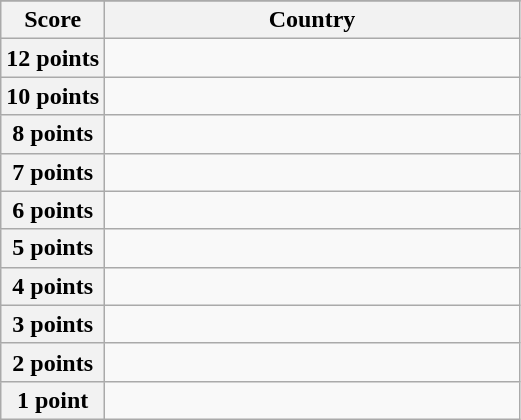<table class="wikitable">
<tr>
</tr>
<tr>
<th scope="col" width="20%">Score</th>
<th scope="col">Country</th>
</tr>
<tr>
<th scope="row">12 points</th>
<td></td>
</tr>
<tr>
<th scope="row">10 points</th>
<td></td>
</tr>
<tr>
<th scope="row">8 points</th>
<td></td>
</tr>
<tr>
<th scope="row">7 points</th>
<td></td>
</tr>
<tr>
<th scope="row">6 points</th>
<td></td>
</tr>
<tr>
<th scope="row">5 points</th>
<td></td>
</tr>
<tr>
<th scope="row">4 points</th>
<td></td>
</tr>
<tr>
<th scope="row">3 points</th>
<td></td>
</tr>
<tr>
<th scope="row">2 points</th>
<td></td>
</tr>
<tr>
<th scope="row">1 point</th>
<td></td>
</tr>
</table>
